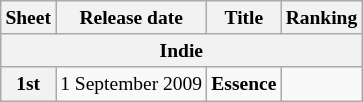<table class="wikitable" style="font-size:small">
<tr>
<th>Sheet</th>
<th>Release date</th>
<th>Title</th>
<th>Ranking</th>
</tr>
<tr>
<th colspan="4">Indie</th>
</tr>
<tr>
<th>1st</th>
<td>1 September 2009</td>
<td><strong>Essence</strong></td>
</tr>
</table>
